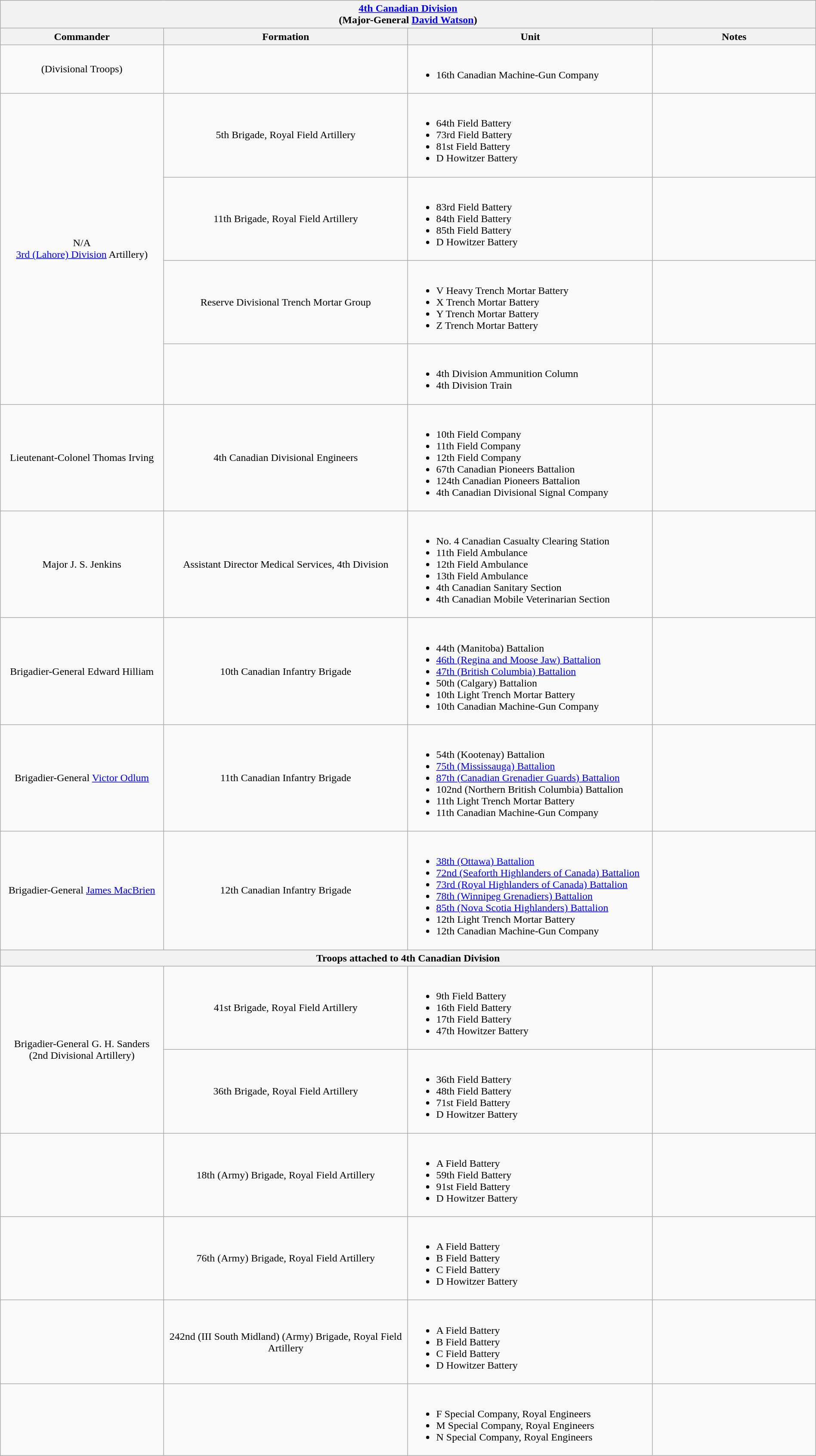<table class="wikitable" width=100%>
<tr valign="top">
<th colspan="4" bgcolor="white"><a href='#'>4th Canadian Division</a><br>(Major-General <a href='#'>David Watson</a>)</th>
</tr>
<tr>
<th width=20%; align= center rowspan=1>Commander</th>
<th width=30%; align= center rowspan=1>Formation</th>
<th width=30%; align= center rowspan=1>Unit</th>
<th width=20%; align= center rowspan=1>Notes</th>
</tr>
<tr>
<td align= center>(Divisional Troops)</td>
<td align= center></td>
<td align= left><br><ul><li>16th Canadian Machine-Gun Company</li></ul></td>
<td align= left></td>
</tr>
<tr>
<td rowspan=4 align= center>N/A<br><a href='#'>3rd (Lahore) Division</a> Artillery)</td>
<td align= center>5th Brigade, Royal Field Artillery</td>
<td align= left><br><ul><li>64th Field Battery</li><li>73rd Field Battery</li><li>81st Field Battery</li><li>D Howitzer Battery</li></ul></td>
<td align= left></td>
</tr>
<tr>
<td align= center>11th Brigade, Royal Field Artillery</td>
<td align= left><br><ul><li>83rd Field Battery</li><li>84th Field Battery</li><li>85th Field Battery</li><li>D Howitzer Battery</li></ul></td>
<td align= left></td>
</tr>
<tr>
<td align= center>Reserve Divisional Trench Mortar Group</td>
<td align= left><br><ul><li>V Heavy Trench Mortar Battery</li><li>X Trench Mortar Battery</li><li>Y Trench Mortar Battery</li><li>Z Trench Mortar Battery</li></ul></td>
<td align= left></td>
</tr>
<tr>
<td align= center></td>
<td align= left><br><ul><li>4th Division Ammunition Column</li><li>4th Division Train</li></ul></td>
<td align= left></td>
</tr>
<tr>
<td align= center>Lieutenant-Colonel Thomas Irving</td>
<td align= center>4th Canadian Divisional Engineers</td>
<td align= left><br><ul><li>10th Field Company</li><li>11th Field Company</li><li>12th Field Company</li><li>67th Canadian Pioneers Battalion</li><li>124th Canadian Pioneers Battalion</li><li>4th Canadian Divisional Signal Company</li></ul></td>
<td align= left></td>
</tr>
<tr>
<td align= center>Major J. S. Jenkins</td>
<td align= center>Assistant Director Medical Services, 4th Division</td>
<td align= left><br><ul><li>No. 4 Canadian Casualty Clearing Station</li><li>11th Field Ambulance</li><li>12th Field Ambulance</li><li>13th Field Ambulance</li><li>4th Canadian Sanitary Section</li><li>4th Canadian Mobile Veterinarian Section</li></ul></td>
<td align= left></td>
</tr>
<tr>
<td align= center>Brigadier-General Edward Hilliam</td>
<td align= center>10th Canadian Infantry Brigade</td>
<td align= left><br><ul><li>44th (Manitoba) Battalion</li><li><a href='#'>46th (Regina and Moose Jaw) Battalion</a></li><li><a href='#'>47th (British Columbia) Battalion</a></li><li>50th (Calgary) Battalion</li><li>10th Light Trench Mortar Battery</li><li>10th Canadian Machine-Gun Company</li></ul></td>
<td align= left></td>
</tr>
<tr>
<td align= center>Brigadier-General <a href='#'>Victor Odlum</a></td>
<td align= center>11th Canadian Infantry Brigade</td>
<td align= left><br><ul><li>54th (Kootenay) Battalion</li><li><a href='#'>75th (Mississauga) Battalion</a></li><li><a href='#'>87th (Canadian Grenadier Guards) Battalion</a></li><li>102nd (Northern British Columbia) Battalion</li><li>11th Light Trench Mortar Battery</li><li>11th Canadian Machine-Gun Company</li></ul></td>
<td align= left></td>
</tr>
<tr>
<td align= center>Brigadier-General <a href='#'>James MacBrien</a></td>
<td align= center>12th Canadian Infantry Brigade</td>
<td align= left><br><ul><li><a href='#'>38th (Ottawa) Battalion</a></li><li><a href='#'>72nd (Seaforth Highlanders of Canada) Battalion</a></li><li><a href='#'>73rd (Royal Highlanders of Canada) Battalion</a></li><li><a href='#'>78th (Winnipeg Grenadiers) Battalion</a></li><li><a href='#'>85th (Nova Scotia Highlanders) Battalion</a></li><li>12th Light Trench Mortar Battery</li><li>12th Canadian Machine-Gun Company</li></ul></td>
<td align= left></td>
</tr>
<tr valign="top">
<th colspan="4" bgcolor="white">Troops attached to 4th Canadian Division</th>
</tr>
<tr>
<td rowspan="2" align= center>Brigadier-General G. H. Sanders<br>(2nd Divisional Artillery)</td>
<td align= center>41st Brigade, Royal Field Artillery</td>
<td align= left><br><ul><li>9th Field Battery</li><li>16th Field Battery</li><li>17th Field Battery</li><li>47th Howitzer Battery</li></ul></td>
<td align= left></td>
</tr>
<tr>
<td align= center>36th Brigade, Royal Field Artillery</td>
<td align= left><br><ul><li>36th Field Battery</li><li>48th Field Battery</li><li>71st Field Battery</li><li>D Howitzer Battery</li></ul></td>
<td align= left></td>
</tr>
<tr>
<td align= center></td>
<td align= center>18th (Army) Brigade, Royal Field Artillery</td>
<td align= left><br><ul><li>A Field Battery</li><li>59th Field Battery</li><li>91st Field Battery</li><li>D Howitzer Battery</li></ul></td>
<td align= left></td>
</tr>
<tr>
<td align= center></td>
<td align= center>76th (Army) Brigade, Royal Field Artillery</td>
<td align= left><br><ul><li>A Field Battery</li><li>B Field Battery</li><li>C Field Battery</li><li>D Howitzer Battery</li></ul></td>
<td align= left></td>
</tr>
<tr>
<td align= center></td>
<td align= center>242nd (III South Midland) (Army) Brigade, Royal Field Artillery</td>
<td align= left><br><ul><li>A Field Battery</li><li>B Field Battery</li><li>C Field Battery</li><li>D Howitzer Battery</li></ul></td>
<td align= left></td>
</tr>
<tr>
<td align= center></td>
<td align= center></td>
<td align= left><br><ul><li>F Special Company, Royal Engineers</li><li>M Special Company, Royal Engineers</li><li>N Special Company, Royal Engineers</li></ul></td>
<td align= left></td>
</tr>
</table>
